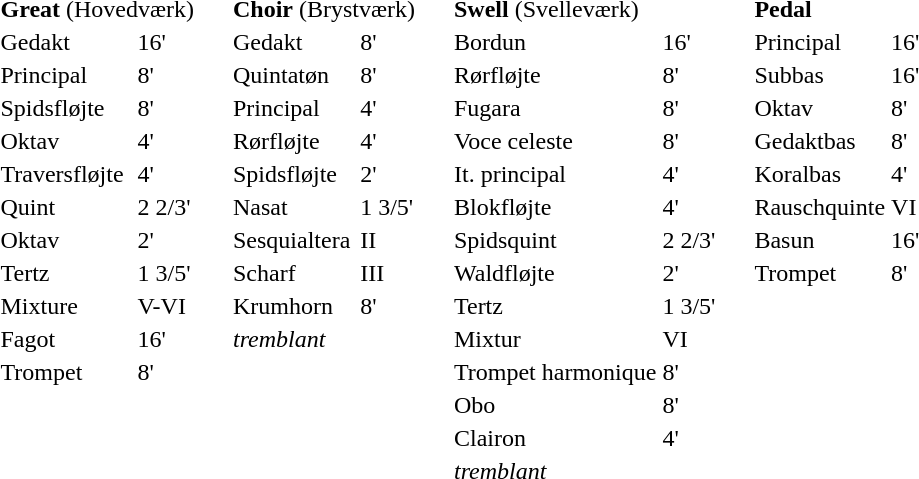<table border="0" cellspacing="0" cellpadding="10" style="border-collapse:collapse;">
<tr>
<td style="vertical-align:top"><br><table border="0">
<tr>
<td colspan=2><strong>Great</strong> (Hovedværk)<br></td>
</tr>
<tr>
<td>Gedakt</td>
<td>16'</td>
</tr>
<tr>
<td>Principal</td>
<td>8'</td>
</tr>
<tr>
<td>Spidsfløjte</td>
<td>8'</td>
</tr>
<tr>
<td>Oktav</td>
<td>4'</td>
</tr>
<tr>
<td>Traversfløjte</td>
<td>4'</td>
</tr>
<tr>
<td>Quint</td>
<td>2 2/3'</td>
</tr>
<tr>
<td>Oktav</td>
<td>2'</td>
</tr>
<tr>
<td>Tertz</td>
<td>1 3/5'</td>
</tr>
<tr>
<td>Mixture</td>
<td>V-VI</td>
</tr>
<tr>
<td>Fagot</td>
<td>16'</td>
</tr>
<tr>
<td>Trompet</td>
<td>8'</td>
</tr>
</table>
</td>
<td style="vertical-align:top"><br><table border="0">
<tr>
<td colspan=2><strong>Choir</strong> (Brystværk)<br></td>
</tr>
<tr>
<td>Gedakt</td>
<td>8'</td>
</tr>
<tr>
<td>Quintatøn</td>
<td>8'</td>
</tr>
<tr>
<td>Principal</td>
<td>4'</td>
</tr>
<tr>
<td>Rørfløjte</td>
<td>4'</td>
</tr>
<tr>
<td>Spidsfløjte</td>
<td>2'</td>
</tr>
<tr>
<td>Nasat</td>
<td>1 3/5'</td>
</tr>
<tr>
<td>Sesquialtera</td>
<td>II</td>
</tr>
<tr>
<td>Scharf</td>
<td>III</td>
</tr>
<tr>
<td>Krumhorn</td>
<td>8'</td>
</tr>
<tr>
<td><em>tremblant</em></td>
</tr>
</table>
</td>
<td style="vertical-align:top"><br><table border="0">
<tr>
<td colspan=2><strong>Swell</strong> (Svelleværk)<br></td>
</tr>
<tr>
<td>Bordun</td>
<td>16'</td>
</tr>
<tr>
<td>Rørfløjte</td>
<td>8'</td>
</tr>
<tr>
<td>Fugara</td>
<td>8'</td>
</tr>
<tr>
<td>Voce celeste</td>
<td>8'</td>
</tr>
<tr>
<td>It. principal</td>
<td>4'</td>
</tr>
<tr>
<td>Blokfløjte</td>
<td>4'</td>
</tr>
<tr>
<td>Spidsquint</td>
<td>2 2/3'</td>
</tr>
<tr>
<td>Waldfløjte</td>
<td>2'</td>
</tr>
<tr>
<td>Tertz</td>
<td>1 3/5'</td>
</tr>
<tr>
<td>Mixtur</td>
<td>VI</td>
</tr>
<tr>
<td>Trompet harmonique</td>
<td>8'</td>
</tr>
<tr>
<td>Obo</td>
<td>8'</td>
</tr>
<tr>
<td>Clairon</td>
<td>4'</td>
</tr>
<tr>
<td><em>tremblant</em></td>
</tr>
</table>
</td>
<td style="vertical-align:top"><br><table border="0">
<tr>
<td colspan=2><strong>Pedal</strong><br></td>
</tr>
<tr>
<td>Principal</td>
<td>16'</td>
</tr>
<tr>
<td>Subbas</td>
<td>16'</td>
</tr>
<tr>
<td>Oktav</td>
<td>8'</td>
</tr>
<tr>
<td>Gedaktbas</td>
<td>8'</td>
</tr>
<tr>
<td>Koralbas</td>
<td>4'</td>
</tr>
<tr>
<td>Rauschquinte</td>
<td>VI</td>
</tr>
<tr>
<td>Basun</td>
<td>16'</td>
</tr>
<tr>
<td>Trompet</td>
<td>8'</td>
</tr>
</table>
</td>
</tr>
</table>
